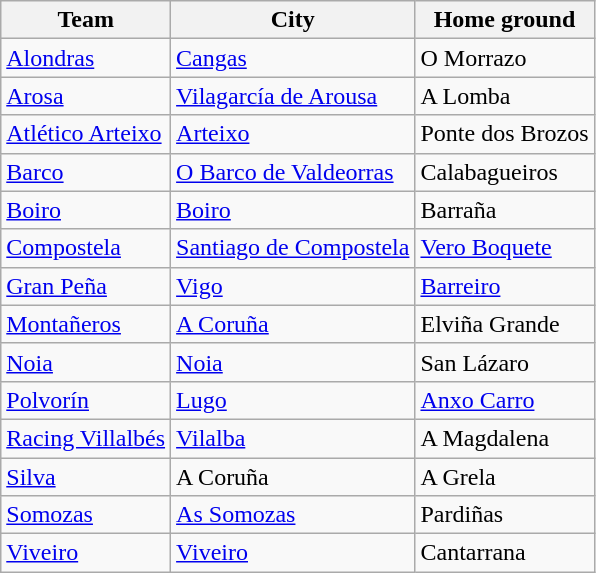<table class="wikitable sortable">
<tr>
<th>Team</th>
<th>City</th>
<th>Home ground</th>
</tr>
<tr>
<td><a href='#'>Alondras</a></td>
<td><a href='#'>Cangas</a></td>
<td>O Morrazo</td>
</tr>
<tr>
<td><a href='#'>Arosa</a></td>
<td><a href='#'>Vilagarcía de Arousa</a></td>
<td>A Lomba</td>
</tr>
<tr>
<td><a href='#'>Atlético Arteixo</a></td>
<td><a href='#'>Arteixo</a></td>
<td>Ponte dos Brozos<br></td>
</tr>
<tr>
<td><a href='#'>Barco</a></td>
<td><a href='#'>O Barco de Valdeorras</a></td>
<td>Calabagueiros</td>
</tr>
<tr>
<td><a href='#'>Boiro</a></td>
<td><a href='#'>Boiro</a></td>
<td>Barraña</td>
</tr>
<tr>
<td><a href='#'>Compostela</a></td>
<td><a href='#'>Santiago de Compostela</a></td>
<td><a href='#'>Vero Boquete</a><br></td>
</tr>
<tr>
<td><a href='#'>Gran Peña</a></td>
<td><a href='#'>Vigo</a></td>
<td><a href='#'>Barreiro</a></td>
</tr>
<tr>
<td><a href='#'>Montañeros</a></td>
<td><a href='#'>A Coruña</a></td>
<td>Elviña Grande</td>
</tr>
<tr>
<td><a href='#'>Noia</a></td>
<td><a href='#'>Noia</a></td>
<td>San Lázaro</td>
</tr>
<tr>
<td><a href='#'>Polvorín</a></td>
<td><a href='#'>Lugo</a></td>
<td><a href='#'>Anxo Carro</a></td>
</tr>
<tr>
<td><a href='#'>Racing Villalbés</a></td>
<td><a href='#'>Vilalba</a></td>
<td>A Magdalena<br></td>
</tr>
<tr>
<td><a href='#'>Silva</a></td>
<td>A Coruña</td>
<td>A Grela</td>
</tr>
<tr>
<td><a href='#'>Somozas</a></td>
<td><a href='#'>As Somozas</a></td>
<td>Pardiñas</td>
</tr>
<tr>
<td><a href='#'>Viveiro</a></td>
<td><a href='#'>Viveiro</a></td>
<td>Cantarrana</td>
</tr>
</table>
